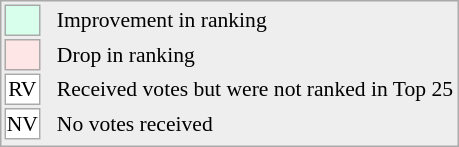<table align="right" style="font-size:90%; border:1px solid #aaaaaa; white-space:nowrap; background:#eeeeee;">
<tr>
<td style="background:#d8ffeb; width:20px; border:1px solid #aaaaaa;"> </td>
<td rowspan="5"> </td>
<td>Improvement in ranking</td>
</tr>
<tr>
<td style="background:#ffe6e6; width:20px; border:1px solid #aaaaaa;"> </td>
<td>Drop in ranking</td>
</tr>
<tr>
<td align="center" style="width:20px; border:1px solid #aaaaaa; background:white;">RV</td>
<td>Received votes but were not ranked in Top 25</td>
</tr>
<tr>
<td align="center" style="width:20px; border:1px solid #aaaaaa; background:white;">NV</td>
<td>No votes received</td>
</tr>
<tr>
</tr>
</table>
